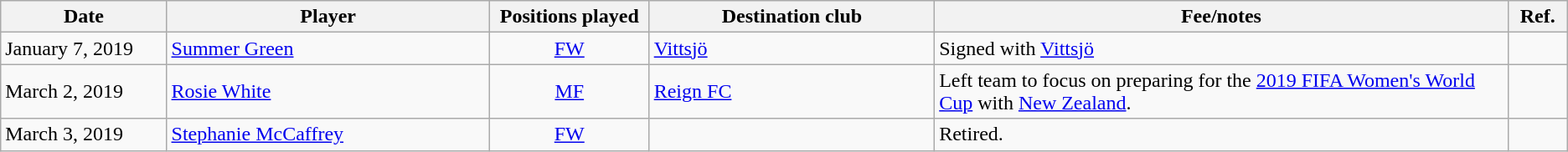<table class="wikitable" style="text-align:left;">
<tr>
<th style="width:125px;">Date</th>
<th style="width:250px;">Player</th>
<th style="width:120px;">Positions played</th>
<th style="width:220px;">Destination club</th>
<th style="width:450px;">Fee/notes</th>
<th style="width:40px;">Ref.</th>
</tr>
<tr>
<td>January 7, 2019</td>
<td> <a href='#'>Summer Green</a></td>
<td style="text-align: center;"><a href='#'>FW</a></td>
<td> <a href='#'>Vittsjö</a></td>
<td>Signed with <a href='#'>Vittsjö</a></td>
<td></td>
</tr>
<tr>
<td>March 2, 2019</td>
<td> <a href='#'>Rosie White</a></td>
<td style="text-align: center;"><a href='#'>MF</a></td>
<td><a href='#'>Reign FC</a></td>
<td>Left team to focus on preparing for the <a href='#'>2019 FIFA Women's World Cup</a> with <a href='#'>New Zealand</a>.</td>
<td></td>
</tr>
<tr>
<td>March 3, 2019</td>
<td> <a href='#'>Stephanie McCaffrey</a></td>
<td style="text-align: center;"><a href='#'>FW</a></td>
<td></td>
<td>Retired.</td>
<td></td>
</tr>
</table>
